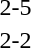<table style="text-align:center">
<tr>
<th width=200></th>
<th width=100></th>
<th width=200></th>
</tr>
<tr>
<td align=right></td>
<td>2-5</td>
<td align=left></td>
</tr>
<tr>
<td align=right></td>
<td>2-2</td>
<td align=left></td>
</tr>
</table>
